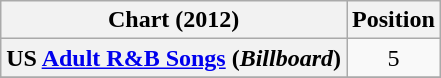<table class="wikitable sortable plainrowheaders">
<tr>
<th scope="col">Chart (2012)</th>
<th scope="col">Position</th>
</tr>
<tr>
<th scope="row">US <a href='#'>Adult R&B Songs</a> (<em>Billboard</em>)</th>
<td align="center">5</td>
</tr>
<tr>
</tr>
</table>
